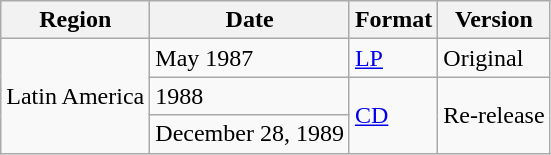<table class="wikitable">
<tr>
<th>Region</th>
<th>Date</th>
<th>Format</th>
<th>Version</th>
</tr>
<tr>
<td rowspan="3">Latin America</td>
<td>May 1987</td>
<td><a href='#'>LP</a></td>
<td>Original</td>
</tr>
<tr>
<td>1988</td>
<td rowspan="2"><a href='#'>CD</a></td>
<td rowspan="2">Re-release</td>
</tr>
<tr>
<td>December 28, 1989</td>
</tr>
</table>
